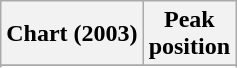<table class="wikitable sortable plainrowheaders" style="text-align:center">
<tr>
<th>Chart (2003)</th>
<th>Peak<br>position</th>
</tr>
<tr>
</tr>
<tr>
</tr>
<tr>
</tr>
</table>
